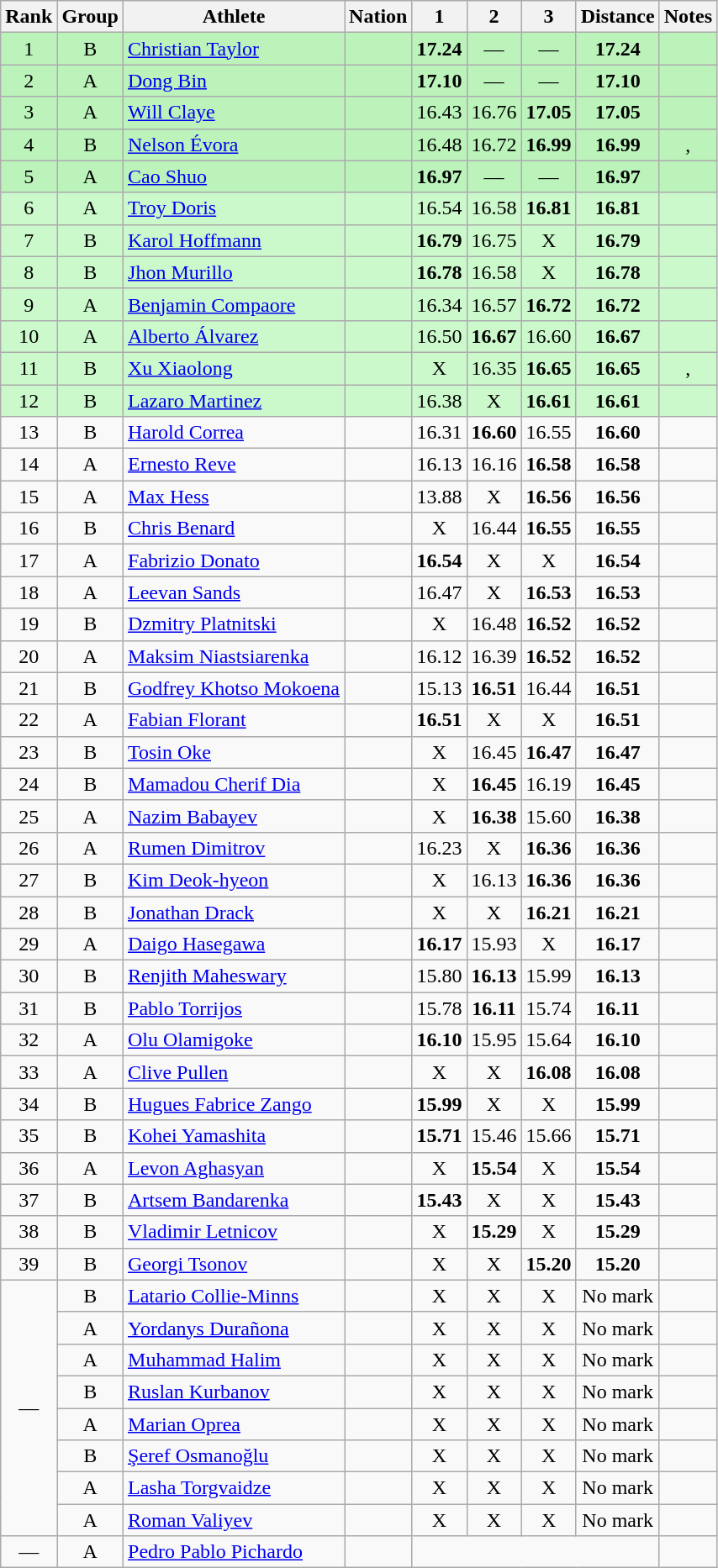<table class="wikitable sortable" style="text-align:center">
<tr>
<th>Rank</th>
<th>Group</th>
<th>Athlete</th>
<th>Nation</th>
<th>1</th>
<th>2</th>
<th>3</th>
<th>Distance</th>
<th class="unsortable">Notes</th>
</tr>
<tr bgcolor=bbf3bb>
<td>1</td>
<td>B</td>
<td align=left><a href='#'>Christian Taylor</a></td>
<td align=left></td>
<td><strong>17.24</strong></td>
<td data-sort-value=1.00>—</td>
<td data-sort-value=1.00>—</td>
<td><strong>17.24</strong></td>
<td></td>
</tr>
<tr bgcolor=bbf3bb>
<td>2</td>
<td>A</td>
<td align=left><a href='#'>Dong Bin</a></td>
<td align=left></td>
<td><strong>17.10</strong></td>
<td data-sort-value=1.00>—</td>
<td data-sort-value=1.00>—</td>
<td><strong>17.10</strong></td>
<td></td>
</tr>
<tr bgcolor=bbf3bb>
<td>3</td>
<td>A</td>
<td align=left><a href='#'>Will Claye</a></td>
<td align=left></td>
<td>16.43</td>
<td>16.76</td>
<td><strong>17.05</strong></td>
<td><strong>17.05</strong></td>
<td></td>
</tr>
<tr bgcolor=bbf3bb>
<td>4</td>
<td>B</td>
<td align=left><a href='#'>Nelson Évora</a></td>
<td align=left></td>
<td>16.48</td>
<td>16.72</td>
<td><strong>16.99</strong></td>
<td><strong>16.99</strong></td>
<td>, </td>
</tr>
<tr bgcolor=bbf3bb>
<td>5</td>
<td>A</td>
<td align=left><a href='#'>Cao Shuo</a></td>
<td align=left></td>
<td><strong>16.97</strong></td>
<td data-sort-value=1.00>—</td>
<td data-sort-value=1.00>—</td>
<td><strong>16.97</strong></td>
<td></td>
</tr>
<tr bgcolor=ccf9cc>
<td>6</td>
<td>A</td>
<td align=left><a href='#'>Troy Doris</a></td>
<td align=left></td>
<td>16.54</td>
<td>16.58</td>
<td><strong>16.81</strong></td>
<td><strong>16.81</strong></td>
<td></td>
</tr>
<tr bgcolor=ccf9cc>
<td>7</td>
<td>B</td>
<td align=left><a href='#'>Karol Hoffmann</a></td>
<td align=left></td>
<td><strong>16.79</strong></td>
<td>16.75</td>
<td data-sort-value=1.00>X</td>
<td><strong>16.79</strong></td>
<td></td>
</tr>
<tr bgcolor=ccf9cc>
<td>8</td>
<td>B</td>
<td align=left><a href='#'>Jhon Murillo</a></td>
<td align=left></td>
<td><strong>16.78</strong></td>
<td>16.58</td>
<td data-sort-value=1.00>X</td>
<td><strong>16.78</strong></td>
<td></td>
</tr>
<tr bgcolor=ccf9cc>
<td>9</td>
<td>A</td>
<td align=left><a href='#'>Benjamin Compaore</a></td>
<td align=left></td>
<td>16.34</td>
<td>16.57</td>
<td><strong>16.72</strong></td>
<td><strong>16.72</strong></td>
<td></td>
</tr>
<tr bgcolor=ccf9cc>
<td>10</td>
<td>A</td>
<td align=left><a href='#'>Alberto Álvarez</a></td>
<td align=left></td>
<td>16.50</td>
<td><strong>16.67</strong></td>
<td>16.60</td>
<td><strong>16.67</strong></td>
<td></td>
</tr>
<tr bgcolor=ccf9cc>
<td>11</td>
<td>B</td>
<td align=left><a href='#'>Xu Xiaolong</a></td>
<td align=left></td>
<td data-sort-value=1.00>X</td>
<td>16.35</td>
<td><strong>16.65</strong></td>
<td><strong>16.65</strong></td>
<td>, </td>
</tr>
<tr bgcolor=ccf9cc>
<td>12</td>
<td>B</td>
<td align=left><a href='#'>Lazaro Martinez</a></td>
<td align=left></td>
<td>16.38</td>
<td data-sort-value=1.00>X</td>
<td><strong>16.61</strong></td>
<td><strong>16.61</strong></td>
<td></td>
</tr>
<tr>
<td>13</td>
<td>B</td>
<td align=left><a href='#'>Harold Correa</a></td>
<td align=left></td>
<td>16.31</td>
<td><strong>16.60</strong></td>
<td>16.55</td>
<td><strong>16.60</strong></td>
<td></td>
</tr>
<tr>
<td>14</td>
<td>A</td>
<td align=left><a href='#'>Ernesto Reve</a></td>
<td align=left></td>
<td>16.13</td>
<td>16.16</td>
<td><strong>16.58</strong></td>
<td><strong>16.58</strong></td>
<td></td>
</tr>
<tr>
<td>15</td>
<td>A</td>
<td align=left><a href='#'>Max Hess</a></td>
<td align=left></td>
<td>13.88</td>
<td data-sort-value=1.00>X</td>
<td><strong>16.56</strong></td>
<td><strong>16.56</strong></td>
<td></td>
</tr>
<tr>
<td>16</td>
<td>B</td>
<td align=left><a href='#'>Chris Benard</a></td>
<td align=left></td>
<td data-sort-value=1.00>X</td>
<td>16.44</td>
<td><strong>16.55</strong></td>
<td><strong>16.55</strong></td>
<td></td>
</tr>
<tr>
<td>17</td>
<td>A</td>
<td align=left><a href='#'>Fabrizio Donato</a></td>
<td align=left></td>
<td><strong>16.54</strong></td>
<td data-sort-value=1.00>X</td>
<td data-sort-value=1.00>X</td>
<td><strong>16.54</strong></td>
<td></td>
</tr>
<tr>
<td>18</td>
<td>A</td>
<td align=left><a href='#'>Leevan Sands</a></td>
<td align=left></td>
<td>16.47</td>
<td data-sort-value=1.00>X</td>
<td><strong>16.53</strong></td>
<td><strong>16.53</strong></td>
<td></td>
</tr>
<tr>
<td>19</td>
<td>B</td>
<td align=left><a href='#'>Dzmitry Platnitski</a></td>
<td align=left></td>
<td data-sort-value=1.00>X</td>
<td>16.48</td>
<td><strong>16.52</strong></td>
<td><strong>16.52</strong></td>
<td></td>
</tr>
<tr>
<td>20</td>
<td>A</td>
<td align=left><a href='#'>Maksim Niastsiarenka</a></td>
<td align=left></td>
<td>16.12</td>
<td>16.39</td>
<td><strong>16.52</strong></td>
<td><strong>16.52</strong></td>
<td></td>
</tr>
<tr>
<td>21</td>
<td>B</td>
<td align=left><a href='#'>Godfrey Khotso Mokoena</a></td>
<td align=left></td>
<td>15.13</td>
<td><strong>16.51</strong></td>
<td>16.44</td>
<td><strong>16.51</strong></td>
<td></td>
</tr>
<tr>
<td>22</td>
<td>A</td>
<td align=left><a href='#'>Fabian Florant</a></td>
<td align=left></td>
<td><strong>16.51</strong></td>
<td data-sort-value=1.00>X</td>
<td data-sort-value=1.00>X</td>
<td><strong>16.51</strong></td>
<td></td>
</tr>
<tr>
<td>23</td>
<td>B</td>
<td align=left><a href='#'>Tosin Oke</a></td>
<td align=left></td>
<td data-sort-value=1.00>X</td>
<td>16.45</td>
<td><strong>16.47</strong></td>
<td><strong>16.47</strong></td>
<td></td>
</tr>
<tr>
<td>24</td>
<td>B</td>
<td align=left><a href='#'>Mamadou Cherif Dia</a></td>
<td align=left></td>
<td data-sort-value=1.00>X</td>
<td><strong>16.45</strong></td>
<td>16.19</td>
<td><strong>16.45</strong></td>
<td></td>
</tr>
<tr>
<td>25</td>
<td>A</td>
<td align=left><a href='#'>Nazim Babayev</a></td>
<td align=left></td>
<td data-sort-value=1.00>X</td>
<td><strong>16.38</strong></td>
<td>15.60</td>
<td><strong>16.38</strong></td>
<td></td>
</tr>
<tr>
<td>26</td>
<td>A</td>
<td align=left><a href='#'>Rumen Dimitrov</a></td>
<td align=left></td>
<td>16.23</td>
<td data-sort-value=1.00>X</td>
<td><strong>16.36</strong></td>
<td><strong>16.36</strong></td>
<td></td>
</tr>
<tr>
<td>27</td>
<td>B</td>
<td align=left><a href='#'>Kim Deok-hyeon</a></td>
<td align=left></td>
<td data-sort-value=1.00>X</td>
<td>16.13</td>
<td><strong>16.36</strong></td>
<td><strong>16.36</strong></td>
<td></td>
</tr>
<tr>
<td>28</td>
<td>B</td>
<td align=left><a href='#'>Jonathan Drack</a></td>
<td align=left></td>
<td data-sort-value=1.00>X</td>
<td data-sort-value=1.00>X</td>
<td><strong>16.21</strong></td>
<td><strong>16.21</strong></td>
<td></td>
</tr>
<tr>
<td>29</td>
<td>A</td>
<td align=left><a href='#'>Daigo Hasegawa</a></td>
<td align=left></td>
<td><strong>16.17</strong></td>
<td>15.93</td>
<td data-sort-value=1.00>X</td>
<td><strong>16.17</strong></td>
<td></td>
</tr>
<tr>
<td>30</td>
<td>B</td>
<td align=left><a href='#'>Renjith Maheswary</a></td>
<td align=left></td>
<td>15.80</td>
<td><strong>16.13</strong></td>
<td>15.99</td>
<td><strong>16.13</strong></td>
<td></td>
</tr>
<tr>
<td>31</td>
<td>B</td>
<td align=left><a href='#'>Pablo Torrijos</a></td>
<td align=left></td>
<td>15.78</td>
<td><strong>16.11</strong></td>
<td>15.74</td>
<td><strong>16.11</strong></td>
<td></td>
</tr>
<tr>
<td>32</td>
<td>A</td>
<td align=left><a href='#'>Olu Olamigoke</a></td>
<td align=left></td>
<td><strong>16.10</strong></td>
<td>15.95</td>
<td>15.64</td>
<td><strong>16.10</strong></td>
<td></td>
</tr>
<tr>
<td>33</td>
<td>A</td>
<td align=left><a href='#'>Clive Pullen</a></td>
<td align=left></td>
<td data-sort-value=1.00>X</td>
<td data-sort-value=1.00>X</td>
<td><strong>16.08</strong></td>
<td><strong>16.08</strong></td>
<td></td>
</tr>
<tr>
<td>34</td>
<td>B</td>
<td align=left><a href='#'>Hugues Fabrice Zango</a></td>
<td align=left></td>
<td><strong>15.99</strong></td>
<td data-sort-value=1.00>X</td>
<td data-sort-value=1.00>X</td>
<td><strong>15.99</strong></td>
<td></td>
</tr>
<tr>
<td>35</td>
<td>B</td>
<td align=left><a href='#'>Kohei Yamashita</a></td>
<td align=left></td>
<td><strong>15.71</strong></td>
<td>15.46</td>
<td>15.66</td>
<td><strong>15.71</strong></td>
<td></td>
</tr>
<tr>
<td>36</td>
<td>A</td>
<td align=left><a href='#'>Levon Aghasyan</a></td>
<td align=left></td>
<td data-sort-value=1.00>X</td>
<td><strong>15.54</strong></td>
<td data-sort-value=1.00>X</td>
<td><strong>15.54</strong></td>
<td></td>
</tr>
<tr>
<td>37</td>
<td>B</td>
<td align=left><a href='#'>Artsem Bandarenka</a></td>
<td align=left></td>
<td><strong>15.43</strong></td>
<td data-sort-value=1.00>X</td>
<td data-sort-value=1.00>X</td>
<td><strong>15.43</strong></td>
<td></td>
</tr>
<tr>
<td>38</td>
<td>B</td>
<td align=left><a href='#'>Vladimir Letnicov</a></td>
<td align=left></td>
<td data-sort-value=1.00>X</td>
<td><strong>15.29</strong></td>
<td data-sort-value=1.00>X</td>
<td><strong>15.29</strong></td>
<td></td>
</tr>
<tr>
<td>39</td>
<td>B</td>
<td align=left><a href='#'>Georgi Tsonov</a></td>
<td align=left></td>
<td data-sort-value=1.00>X</td>
<td data-sort-value=1.00>X</td>
<td><strong>15.20</strong></td>
<td><strong>15.20</strong></td>
<td></td>
</tr>
<tr>
<td rowspan=8 data-sort-value=40>—</td>
<td>B</td>
<td align=left><a href='#'>Latario Collie-Minns</a></td>
<td align=left></td>
<td data-sort-value=1.00>X</td>
<td data-sort-value=1.00>X</td>
<td data-sort-value=1.00>X</td>
<td data-sort-value=1.00>No mark</td>
<td></td>
</tr>
<tr>
<td>A</td>
<td align=left><a href='#'>Yordanys Durañona</a></td>
<td align=left></td>
<td data-sort-value=1.00>X</td>
<td data-sort-value=1.00>X</td>
<td data-sort-value=1.00>X</td>
<td data-sort-value=1.00>No mark</td>
<td></td>
</tr>
<tr>
<td>A</td>
<td align=left><a href='#'>Muhammad Halim</a></td>
<td align=left></td>
<td data-sort-value=1.00>X</td>
<td data-sort-value=1.00>X</td>
<td data-sort-value=1.00>X</td>
<td data-sort-value=1.00>No mark</td>
<td></td>
</tr>
<tr>
<td>B</td>
<td align=left><a href='#'>Ruslan Kurbanov</a></td>
<td align=left></td>
<td data-sort-value=1.00>X</td>
<td data-sort-value=1.00>X</td>
<td data-sort-value=1.00>X</td>
<td data-sort-value=1.00>No mark</td>
<td></td>
</tr>
<tr>
<td>A</td>
<td align=left><a href='#'>Marian Oprea</a></td>
<td align=left></td>
<td data-sort-value=1.00>X</td>
<td data-sort-value=1.00>X</td>
<td data-sort-value=1.00>X</td>
<td data-sort-value=1.00>No mark</td>
<td></td>
</tr>
<tr>
<td>B</td>
<td align=left><a href='#'>Şeref Osmanoğlu</a></td>
<td align=left></td>
<td data-sort-value=1.00>X</td>
<td data-sort-value=1.00>X</td>
<td data-sort-value=1.00>X</td>
<td data-sort-value=1.00>No mark</td>
<td></td>
</tr>
<tr>
<td>A</td>
<td align=left><a href='#'>Lasha Torgvaidze</a></td>
<td align=left></td>
<td data-sort-value=1.00>X</td>
<td data-sort-value=1.00>X</td>
<td data-sort-value=1.00>X</td>
<td data-sort-value=1.00>No mark</td>
<td></td>
</tr>
<tr>
<td>A</td>
<td align=left><a href='#'>Roman Valiyev</a></td>
<td align=left></td>
<td data-sort-value=1.00>X</td>
<td data-sort-value=1.00>X</td>
<td data-sort-value=1.00>X</td>
<td data-sort-value=1.00>No mark</td>
<td></td>
</tr>
<tr>
<td data-sort-value=48>—</td>
<td>A</td>
<td align=left><a href='#'>Pedro Pablo Pichardo</a></td>
<td align=left></td>
<td colspan=4 data-sort-value=0.00></td>
<td></td>
</tr>
</table>
